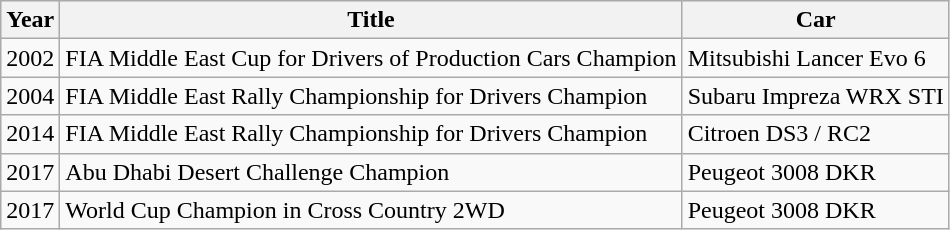<table class="wikitable">
<tr style="background:#efefef;">
<th>Year</th>
<th>Title</th>
<th>Car</th>
</tr>
<tr ---->
<td>2002</td>
<td>FIA Middle East Cup for Drivers of Production Cars Champion</td>
<td>Mitsubishi Lancer Evo 6</td>
</tr>
<tr ---->
<td>2004</td>
<td>FIA Middle East Rally Championship for Drivers Champion</td>
<td>Subaru Impreza WRX STI</td>
</tr>
<tr ---->
<td>2014</td>
<td>FIA Middle East Rally Championship for Drivers Champion</td>
<td>Citroen DS3 / RC2</td>
</tr>
<tr ---->
<td>2017</td>
<td>Abu Dhabi Desert Challenge Champion</td>
<td>Peugeot 3008 DKR</td>
</tr>
<tr ---->
<td>2017</td>
<td>World Cup Champion in Cross Country 2WD</td>
<td>Peugeot 3008 DKR</td>
</tr>
</table>
